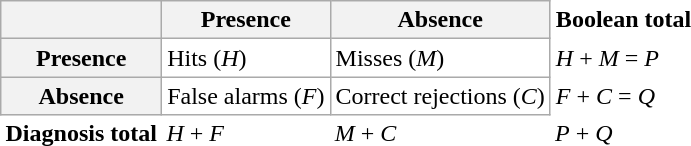<table class="wikitable" style="background:transparent; border:none;">
<tr>
<th></th>
<th>Presence</th>
<th>Absence</th>
<th style="background:transparent; border:none;">Boolean total</th>
</tr>
<tr>
<th>Presence</th>
<td>Hits (<em>H</em>)</td>
<td>Misses (<em>M</em>)</td>
<td style="background:transparent; border:none;"><em>H</em> + <em>M</em> = <em>P</em></td>
</tr>
<tr>
<th>Absence</th>
<td>False alarms (<em>F</em>)</td>
<td>Correct rejections (<em>C</em>)</td>
<td style="background:transparent; border:none;"><em>F</em> + <em>C</em> = <em>Q</em></td>
</tr>
<tr>
<th style="background:transparent; border:none;">Diagnosis total</th>
<td style="background:transparent; border:none;"><em>H</em> + <em>F</em></td>
<td style="background:transparent; border:none;"><em>M</em> + <em>C</em></td>
<td style="background:transparent; border:none;"><em>P</em> + <em>Q</em></td>
</tr>
</table>
